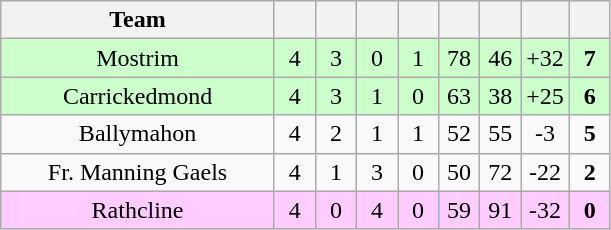<table class="wikitable" style="text-align:center">
<tr>
<th style="width:175px;">Team</th>
<th width="20"></th>
<th width="20"></th>
<th width="20"></th>
<th width="20"></th>
<th width="20"></th>
<th width="20"></th>
<th width="20"></th>
<th width="20"></th>
</tr>
<tr style="background:#cfc;">
<td>Mostrim</td>
<td>4</td>
<td>3</td>
<td>0</td>
<td>1</td>
<td>78</td>
<td>46</td>
<td>+32</td>
<td><strong>7</strong></td>
</tr>
<tr style="background:#cfc;">
<td>Carrickedmond</td>
<td>4</td>
<td>3</td>
<td>1</td>
<td>0</td>
<td>63</td>
<td>38</td>
<td>+25</td>
<td><strong>6</strong></td>
</tr>
<tr>
<td>Ballymahon</td>
<td>4</td>
<td>2</td>
<td>1</td>
<td>1</td>
<td>52</td>
<td>55</td>
<td>-3</td>
<td><strong>5</strong></td>
</tr>
<tr>
<td>Fr. Manning Gaels</td>
<td>4</td>
<td>1</td>
<td>3</td>
<td>0</td>
<td>50</td>
<td>72</td>
<td>-22</td>
<td><strong>2</strong></td>
</tr>
<tr style="background:#fcf;">
<td>Rathcline</td>
<td>4</td>
<td>0</td>
<td>4</td>
<td>0</td>
<td>59</td>
<td>91</td>
<td>-32</td>
<td><strong>0</strong></td>
</tr>
</table>
